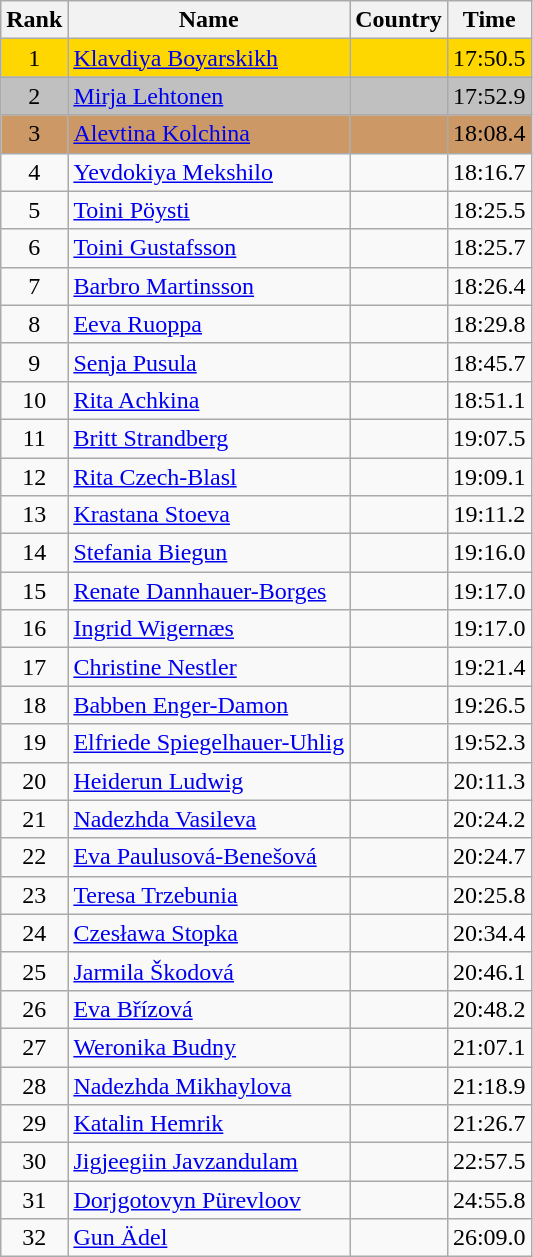<table class="wikitable sortable" style="text-align:center">
<tr>
<th>Rank</th>
<th>Name</th>
<th>Country</th>
<th>Time</th>
</tr>
<tr bgcolor=gold>
<td>1</td>
<td align="left"><a href='#'>Klavdiya Boyarskikh</a></td>
<td align="left"></td>
<td>17:50.5</td>
</tr>
<tr bgcolor=silver>
<td>2</td>
<td align="left"><a href='#'>Mirja Lehtonen</a></td>
<td align="left"></td>
<td>17:52.9</td>
</tr>
<tr bgcolor=#CC9966>
<td>3</td>
<td align="left"><a href='#'>Alevtina Kolchina</a></td>
<td align="left"></td>
<td>18:08.4</td>
</tr>
<tr>
<td>4</td>
<td align="left"><a href='#'>Yevdokiya Mekshilo</a></td>
<td align="left"></td>
<td>18:16.7</td>
</tr>
<tr>
<td>5</td>
<td align="left"><a href='#'>Toini Pöysti</a></td>
<td align="left"></td>
<td>18:25.5</td>
</tr>
<tr>
<td>6</td>
<td align="left"><a href='#'>Toini Gustafsson</a></td>
<td align="left"></td>
<td>18:25.7</td>
</tr>
<tr>
<td>7</td>
<td align="left"><a href='#'>Barbro Martinsson</a></td>
<td align="left"></td>
<td>18:26.4</td>
</tr>
<tr>
<td>8</td>
<td align="left"><a href='#'>Eeva Ruoppa</a></td>
<td align="left"></td>
<td>18:29.8</td>
</tr>
<tr>
<td>9</td>
<td align="left"><a href='#'>Senja Pusula</a></td>
<td align="left"></td>
<td>18:45.7</td>
</tr>
<tr>
<td>10</td>
<td align="left"><a href='#'>Rita Achkina</a></td>
<td align="left"></td>
<td>18:51.1</td>
</tr>
<tr>
<td>11</td>
<td align="left"><a href='#'>Britt Strandberg</a></td>
<td align="left"></td>
<td>19:07.5</td>
</tr>
<tr>
<td>12</td>
<td align="left"><a href='#'>Rita Czech-Blasl</a></td>
<td align="left"></td>
<td>19:09.1</td>
</tr>
<tr>
<td>13</td>
<td align="left"><a href='#'>Krastana Stoeva</a></td>
<td align="left"></td>
<td>19:11.2</td>
</tr>
<tr>
<td>14</td>
<td align="left"><a href='#'>Stefania Biegun</a></td>
<td align="left"></td>
<td>19:16.0</td>
</tr>
<tr>
<td>15</td>
<td align="left"><a href='#'>Renate Dannhauer-Borges</a></td>
<td align="left"></td>
<td>19:17.0</td>
</tr>
<tr>
<td>16</td>
<td align="left"><a href='#'>Ingrid Wigernæs</a></td>
<td align="left"></td>
<td>19:17.0</td>
</tr>
<tr>
<td>17</td>
<td align="left"><a href='#'>Christine Nestler</a></td>
<td align="left"></td>
<td>19:21.4</td>
</tr>
<tr>
<td>18</td>
<td align="left"><a href='#'>Babben Enger-Damon</a></td>
<td align="left"></td>
<td>19:26.5</td>
</tr>
<tr>
<td>19</td>
<td align="left"><a href='#'>Elfriede Spiegelhauer-Uhlig</a></td>
<td align="left"></td>
<td>19:52.3</td>
</tr>
<tr>
<td>20</td>
<td align="left"><a href='#'>Heiderun Ludwig</a></td>
<td align="left"></td>
<td>20:11.3</td>
</tr>
<tr>
<td>21</td>
<td align="left"><a href='#'>Nadezhda Vasileva</a></td>
<td align="left"></td>
<td>20:24.2</td>
</tr>
<tr>
<td>22</td>
<td align="left"><a href='#'>Eva Paulusová-Benešová</a></td>
<td align="left"></td>
<td>20:24.7</td>
</tr>
<tr>
<td>23</td>
<td align="left"><a href='#'>Teresa Trzebunia</a></td>
<td align="left"></td>
<td>20:25.8</td>
</tr>
<tr>
<td>24</td>
<td align="left"><a href='#'>Czesława Stopka</a></td>
<td align="left"></td>
<td>20:34.4</td>
</tr>
<tr>
<td>25</td>
<td align="left"><a href='#'>Jarmila Škodová</a></td>
<td align="left"></td>
<td>20:46.1</td>
</tr>
<tr>
<td>26</td>
<td align="left"><a href='#'>Eva Břízová</a></td>
<td align="left"></td>
<td>20:48.2</td>
</tr>
<tr>
<td>27</td>
<td align="left"><a href='#'>Weronika Budny</a></td>
<td align="left"></td>
<td>21:07.1</td>
</tr>
<tr>
<td>28</td>
<td align="left"><a href='#'>Nadezhda Mikhaylova</a></td>
<td align="left"></td>
<td>21:18.9</td>
</tr>
<tr>
<td>29</td>
<td align="left"><a href='#'>Katalin Hemrik</a></td>
<td align="left"></td>
<td>21:26.7</td>
</tr>
<tr>
<td>30</td>
<td align="left"><a href='#'>Jigjeegiin Javzandulam</a></td>
<td align="left"></td>
<td>22:57.5</td>
</tr>
<tr>
<td>31</td>
<td align="left"><a href='#'>Dorjgotovyn Pürevloov</a></td>
<td align="left"></td>
<td>24:55.8</td>
</tr>
<tr>
<td>32</td>
<td align="left"><a href='#'>Gun Ädel</a></td>
<td align="left"></td>
<td>26:09.0</td>
</tr>
</table>
